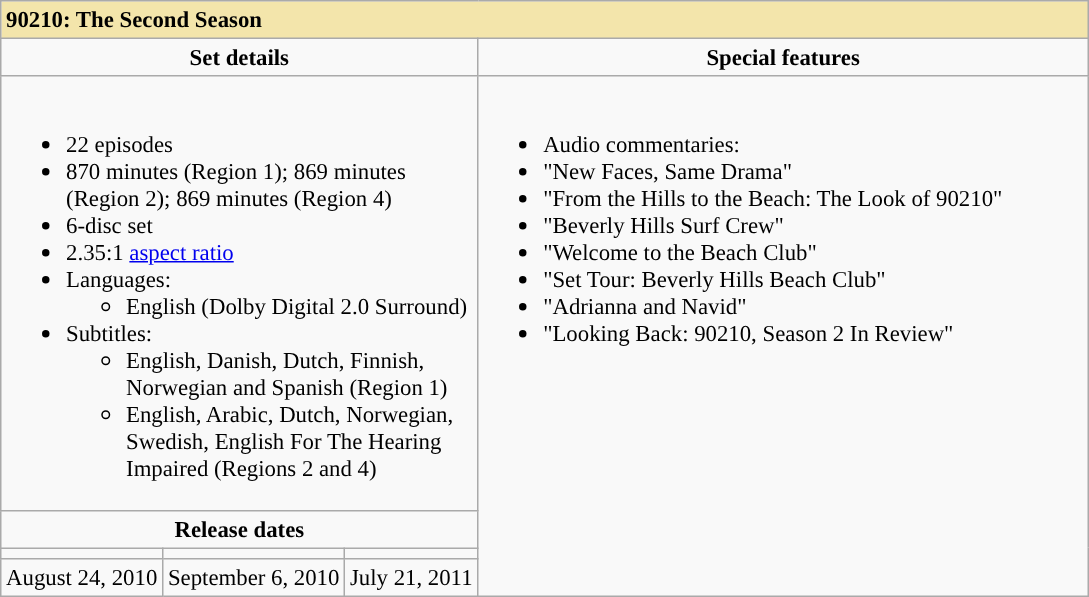<table class="wikitable" style="font-size:95%;">
<tr style="background:#F3E5AB">
<td colspan="6"><strong>90210: The Second Season</strong></td>
</tr>
<tr>
<td align="center" width="300" colspan="3"><strong>Set details</strong></td>
<td width="400" align="center"><strong>Special features</strong></td>
</tr>
<tr valign="top">
<td colspan="3" align="left" width="300"><br><ul><li>22 episodes</li><li>870 minutes (Region 1); 869 minutes (Region 2); 869 minutes (Region 4)</li><li>6-disc set</li><li>2.35:1 <a href='#'>aspect ratio</a></li><li>Languages:<ul><li>English (Dolby Digital 2.0 Surround)</li></ul></li><li>Subtitles:<ul><li>English, Danish, Dutch, Finnish, Norwegian and Spanish (Region 1)</li><li>English, Arabic, Dutch, Norwegian, Swedish, English For The Hearing Impaired (Regions 2 and 4)</li></ul></li></ul></td>
<td rowspan="4" align="left" width="400"><br><ul><li>Audio commentaries:</li><li>"New Faces, Same Drama"</li><li>"From the Hills to the Beach: The Look of 90210"</li><li>"Beverly Hills Surf Crew"</li><li>"Welcome to the Beach Club"</li><li>"Set Tour: Beverly Hills Beach Club"</li><li>"Adrianna and Navid"</li><li>"Looking Back: 90210, Season 2 In Review"</li></ul></td>
</tr>
<tr>
<td colspan="3" align="center"><strong>Release dates</strong></td>
</tr>
<tr>
<td align="center"></td>
<td align="center"></td>
<td align="center"></td>
</tr>
<tr>
<td align="center">August 24, 2010</td>
<td align="center">September 6, 2010</td>
<td align="center">July 21, 2011</td>
</tr>
</table>
